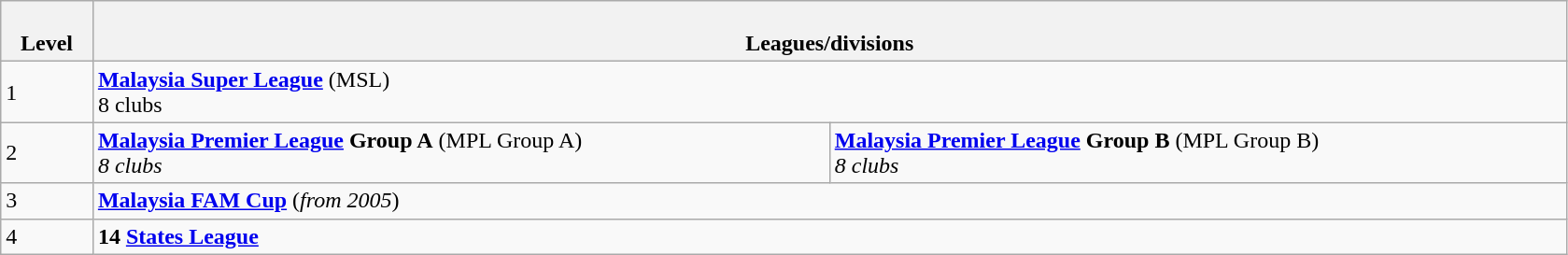<table class="wikitable" style="text-align: centre;">
<tr>
<th colspan="1" width="4%"><br>Level</th>
<th colspan="2" width="96%"><br>Leagues/divisions</th>
</tr>
<tr>
<td>1</td>
<td colspan="2"><strong><a href='#'>Malaysia Super League</a></strong> (MSL)<br>8 clubs</td>
</tr>
<tr>
<td>2</td>
<td colspan="1" width="32%"><strong><a href='#'>Malaysia Premier League</a> Group A</strong> (MPL Group A)<br><em>8 clubs</em></td>
<td colspan="1" width="32%"><strong><a href='#'>Malaysia Premier League</a> Group B</strong> (MPL Group B)<br><em>8 clubs</em></td>
</tr>
<tr>
<td>3</td>
<td colspan="2"><strong><a href='#'>Malaysia FAM Cup</a></strong> (<em>from 2005</em>)</td>
</tr>
<tr>
<td>4</td>
<td colspan="2"><strong>14 <a href='#'>States League</a></strong></td>
</tr>
</table>
